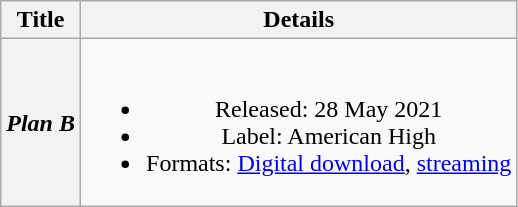<table class="wikitable plainrowheaders" style="text-align:center">
<tr>
<th>Title</th>
<th>Details</th>
</tr>
<tr>
<th scope="row"><em>Plan B</em></th>
<td><br><ul><li>Released: 28 May 2021</li><li>Label: American High</li><li>Formats: <a href='#'>Digital download</a>, <a href='#'>streaming</a></li></ul></td>
</tr>
</table>
